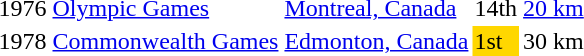<table>
<tr>
<td>1976</td>
<td><a href='#'>Olympic Games</a></td>
<td><a href='#'>Montreal, Canada</a></td>
<td>14th</td>
<td><a href='#'>20 km</a></td>
</tr>
<tr>
<td>1978</td>
<td><a href='#'>Commonwealth Games</a></td>
<td><a href='#'>Edmonton, Canada</a></td>
<td bgcolor="gold">1st</td>
<td>30 km</td>
</tr>
</table>
